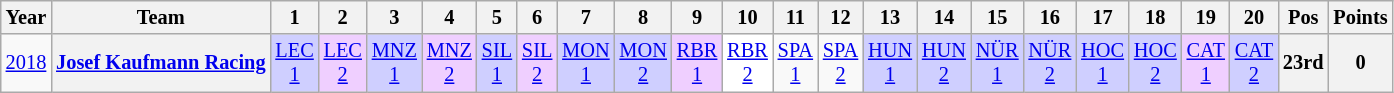<table class="wikitable" style="text-align:center; font-size:85%">
<tr>
<th>Year</th>
<th>Team</th>
<th>1</th>
<th>2</th>
<th>3</th>
<th>4</th>
<th>5</th>
<th>6</th>
<th>7</th>
<th>8</th>
<th>9</th>
<th>10</th>
<th>11</th>
<th>12</th>
<th>13</th>
<th>14</th>
<th>15</th>
<th>16</th>
<th>17</th>
<th>18</th>
<th>19</th>
<th>20</th>
<th>Pos</th>
<th>Points</th>
</tr>
<tr>
<td><a href='#'>2018</a></td>
<th nowrap><a href='#'>Josef Kaufmann Racing</a></th>
<td style="background:#CFCFFF;"><a href='#'>LEC<br>1</a><br></td>
<td style="background:#EFCFFF;"><a href='#'>LEC<br>2</a><br></td>
<td style="background:#CFCFFF;"><a href='#'>MNZ<br>1</a><br></td>
<td style="background:#EFCFFF;"><a href='#'>MNZ<br>2</a><br></td>
<td style="background:#CFCFFF;"><a href='#'>SIL<br>1</a><br></td>
<td style="background:#EFCFFF;"><a href='#'>SIL<br>2</a><br></td>
<td style="background:#CFCFFF;"><a href='#'>MON<br>1</a><br></td>
<td style="background:#CFCFFF;"><a href='#'>MON<br>2</a><br></td>
<td style="background:#EFCFFF;"><a href='#'>RBR<br>1</a><br></td>
<td style="background:#FFFFFF;"><a href='#'>RBR<br>2</a><br></td>
<td><a href='#'>SPA<br>1</a></td>
<td><a href='#'>SPA<br>2</a></td>
<td style="background:#CFCFFF;"><a href='#'>HUN<br>1</a><br></td>
<td style="background:#CFCFFF;"><a href='#'>HUN<br>2</a><br></td>
<td style="background:#CFCFFF;"><a href='#'>NÜR<br>1</a><br></td>
<td style="background:#CFCFFF;"><a href='#'>NÜR<br>2</a><br></td>
<td style="background:#CFCFFF;"><a href='#'>HOC<br>1</a><br></td>
<td style="background:#CFCFFF;"><a href='#'>HOC<br>2</a><br></td>
<td style="background:#EFCFFF;"><a href='#'>CAT<br>1</a><br></td>
<td style="background:#CFCFFF;"><a href='#'>CAT<br>2</a><br></td>
<th>23rd</th>
<th>0</th>
</tr>
</table>
